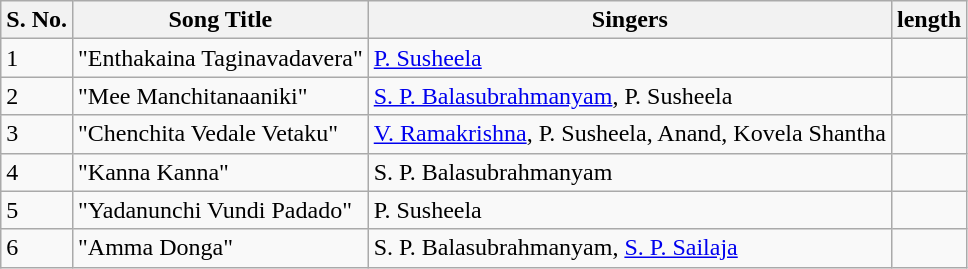<table class="wikitable">
<tr>
<th>S. No.</th>
<th>Song Title</th>
<th>Singers</th>
<th>length</th>
</tr>
<tr>
<td>1</td>
<td>"Enthakaina Taginavadavera"</td>
<td><a href='#'>P. Susheela</a></td>
<td></td>
</tr>
<tr>
<td>2</td>
<td>"Mee Manchitanaaniki"</td>
<td><a href='#'>S. P. Balasubrahmanyam</a>, P. Susheela</td>
<td></td>
</tr>
<tr>
<td>3</td>
<td>"Chenchita Vedale Vetaku"</td>
<td><a href='#'>V. Ramakrishna</a>, P. Susheela, Anand, Kovela Shantha</td>
<td></td>
</tr>
<tr>
<td>4</td>
<td>"Kanna Kanna"</td>
<td>S. P. Balasubrahmanyam</td>
<td></td>
</tr>
<tr>
<td>5</td>
<td>"Yadanunchi Vundi Padado"</td>
<td>P. Susheela</td>
<td></td>
</tr>
<tr>
<td>6</td>
<td>"Amma Donga"</td>
<td>S. P. Balasubrahmanyam, <a href='#'>S. P. Sailaja</a></td>
<td></td>
</tr>
</table>
